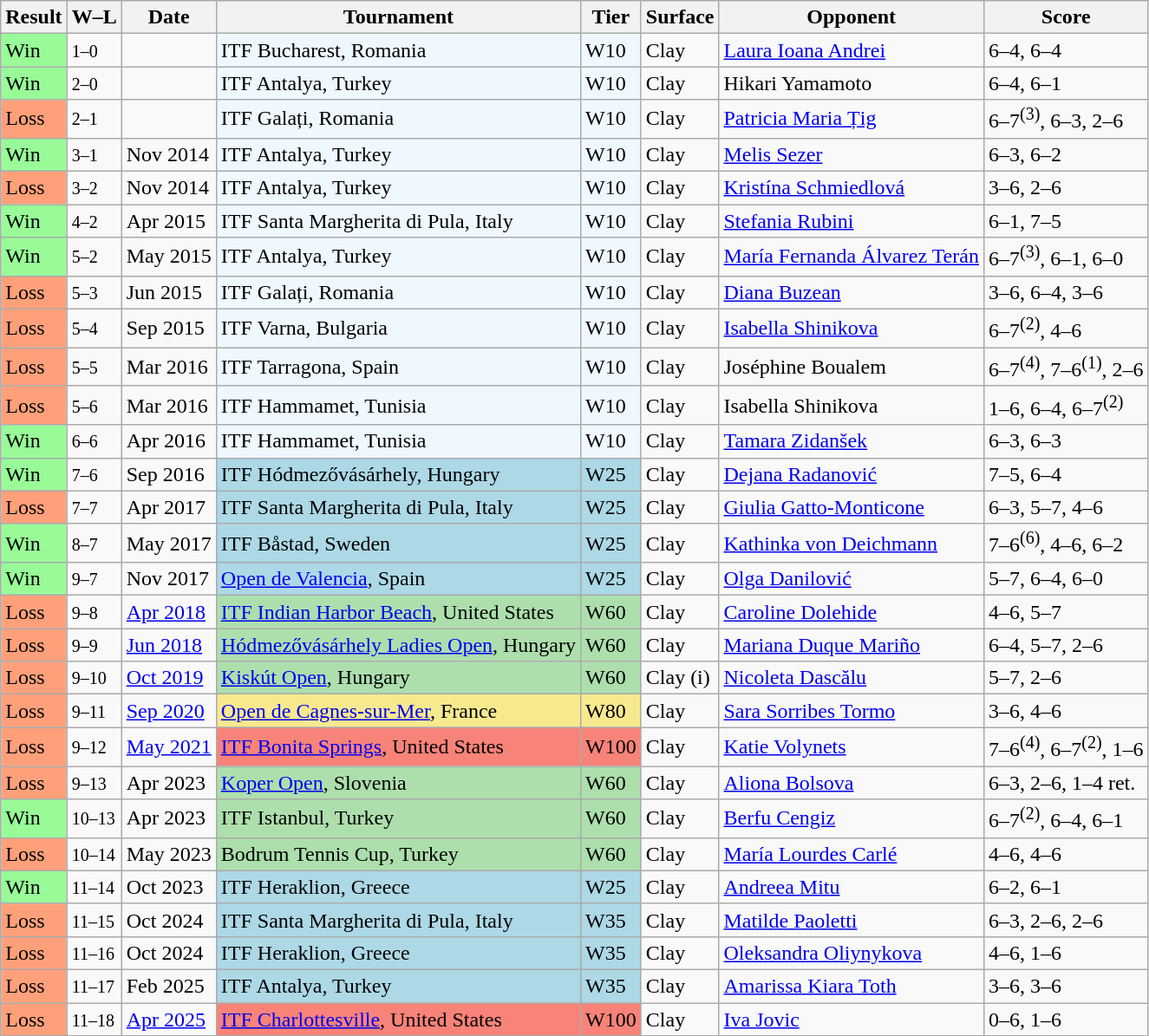<table class="sortable wikitable">
<tr>
<th>Result</th>
<th class="unsortable">W–L</th>
<th>Date</th>
<th>Tournament</th>
<th>Tier</th>
<th>Surface</th>
<th>Opponent</th>
<th class="unsortable">Score</th>
</tr>
<tr>
<td style="background:#98fb98;">Win</td>
<td><small>1–0</small></td>
<td></td>
<td style="background:#f0f8ff;">ITF Bucharest, Romania</td>
<td style="background:#f0f8ff;">W10</td>
<td>Clay</td>
<td> <a href='#'>Laura Ioana Andrei</a></td>
<td>6–4, 6–4</td>
</tr>
<tr>
<td style="background:#98fb98;">Win</td>
<td><small>2–0</small></td>
<td></td>
<td style="background:#f0f8ff;">ITF Antalya, Turkey</td>
<td style="background:#f0f8ff;">W10</td>
<td>Clay</td>
<td> Hikari Yamamoto</td>
<td>6–4, 6–1</td>
</tr>
<tr>
<td style="background:#ffa07a;">Loss</td>
<td><small>2–1</small></td>
<td></td>
<td style="background:#f0f8ff;">ITF Galați, Romania</td>
<td style="background:#f0f8ff;">W10</td>
<td>Clay</td>
<td> <a href='#'>Patricia Maria Țig</a></td>
<td>6–7<sup>(3)</sup>, 6–3, 2–6</td>
</tr>
<tr>
<td style="background:#98fb98;">Win</td>
<td><small>3–1</small></td>
<td>Nov 2014</td>
<td style="background:#f0f8ff;">ITF Antalya, Turkey</td>
<td style="background:#f0f8ff;">W10</td>
<td>Clay</td>
<td> <a href='#'>Melis Sezer</a></td>
<td>6–3, 6–2</td>
</tr>
<tr>
<td style="background:#ffa07a;">Loss</td>
<td><small>3–2</small></td>
<td>Nov 2014</td>
<td style="background:#f0f8ff;">ITF Antalya, Turkey</td>
<td style="background:#f0f8ff;">W10</td>
<td>Clay</td>
<td> <a href='#'>Kristína Schmiedlová</a></td>
<td>3–6, 2–6</td>
</tr>
<tr>
<td style="background:#98fb98;">Win</td>
<td><small>4–2</small></td>
<td>Apr 2015</td>
<td style="background:#f0f8ff;">ITF Santa Margherita di Pula, Italy</td>
<td style="background:#f0f8ff;">W10</td>
<td>Clay</td>
<td> <a href='#'>Stefania Rubini</a></td>
<td>6–1, 7–5</td>
</tr>
<tr>
<td style="background:#98fb98;">Win</td>
<td><small>5–2</small></td>
<td>May 2015</td>
<td style="background:#f0f8ff;">ITF Antalya, Turkey</td>
<td style="background:#f0f8ff;">W10</td>
<td>Clay</td>
<td> <a href='#'>María Fernanda Álvarez Terán</a></td>
<td>6–7<sup>(3)</sup>, 6–1, 6–0</td>
</tr>
<tr>
<td style="background:#ffa07a;">Loss</td>
<td><small>5–3</small></td>
<td>Jun 2015</td>
<td style="background:#f0f8ff;">ITF Galați, Romania</td>
<td style="background:#f0f8ff;">W10</td>
<td>Clay</td>
<td> <a href='#'>Diana Buzean</a></td>
<td>3–6, 6–4, 3–6</td>
</tr>
<tr>
<td style="background:#ffa07a;">Loss</td>
<td><small>5–4</small></td>
<td>Sep 2015</td>
<td style="background:#f0f8ff;">ITF Varna, Bulgaria</td>
<td style="background:#f0f8ff;">W10</td>
<td>Clay</td>
<td> <a href='#'>Isabella Shinikova</a></td>
<td>6–7<sup>(2)</sup>, 4–6</td>
</tr>
<tr>
<td style="background:#ffa07a;">Loss</td>
<td><small>5–5</small></td>
<td>Mar 2016</td>
<td style="background:#f0f8ff;">ITF Tarragona, Spain</td>
<td style="background:#f0f8ff;">W10</td>
<td>Clay</td>
<td> Joséphine Boualem</td>
<td>6–7<sup>(4)</sup>, 7–6<sup>(1)</sup>, 2–6</td>
</tr>
<tr>
<td style="background:#ffa07a;">Loss</td>
<td><small>5–6</small></td>
<td>Mar 2016</td>
<td style="background:#f0f8ff;">ITF Hammamet, Tunisia</td>
<td style="background:#f0f8ff;">W10</td>
<td>Clay</td>
<td> Isabella Shinikova</td>
<td>1–6, 6–4, 6–7<sup>(2)</sup></td>
</tr>
<tr>
<td style="background:#98fb98;">Win</td>
<td><small>6–6</small></td>
<td>Apr 2016</td>
<td style="background:#f0f8ff;">ITF Hammamet, Tunisia</td>
<td style="background:#f0f8ff;">W10</td>
<td>Clay</td>
<td> <a href='#'>Tamara Zidanšek</a></td>
<td>6–3, 6–3</td>
</tr>
<tr>
<td style="background:#98fb98;">Win</td>
<td><small>7–6</small></td>
<td>Sep 2016</td>
<td style="background:lightblue;">ITF Hódmezővásárhely, Hungary </td>
<td style="background:lightblue;">W25</td>
<td>Clay</td>
<td> <a href='#'>Dejana Radanović</a></td>
<td>7–5, 6–4</td>
</tr>
<tr>
<td bgcolor="FFA07A">Loss</td>
<td><small>7–7</small></td>
<td>Apr 2017</td>
<td style="background:lightblue;">ITF Santa Margherita di Pula, Italy</td>
<td style="background:lightblue;">W25</td>
<td>Clay</td>
<td> <a href='#'>Giulia Gatto-Monticone</a></td>
<td>6–3, 5–7, 4–6</td>
</tr>
<tr>
<td style="background:#98fb98;">Win</td>
<td><small>8–7</small></td>
<td>May 2017</td>
<td style="background:lightblue;">ITF Båstad, Sweden</td>
<td style="background:lightblue;">W25</td>
<td>Clay</td>
<td> <a href='#'>Kathinka von Deichmann</a></td>
<td>7–6<sup>(6)</sup>, 4–6, 6–2</td>
</tr>
<tr>
<td style="background:#98fb98;">Win</td>
<td><small>9–7</small></td>
<td>Nov 2017</td>
<td style="background:lightblue;"><a href='#'>Open de Valencia</a>, Spain</td>
<td style="background:lightblue;">W25</td>
<td>Clay</td>
<td> <a href='#'>Olga Danilović</a></td>
<td>5–7, 6–4, 6–0</td>
</tr>
<tr>
<td style="background:#ffa07a;">Loss</td>
<td><small>9–8</small></td>
<td><a href='#'>Apr 2018</a></td>
<td style="background:#addfad;"><a href='#'>ITF Indian Harbor Beach</a>, United States</td>
<td style="background:#addfad;">W60</td>
<td>Clay</td>
<td> <a href='#'>Caroline Dolehide</a></td>
<td>4–6, 5–7</td>
</tr>
<tr>
<td style="background:#ffa07a;">Loss</td>
<td><small>9–9</small></td>
<td><a href='#'>Jun 2018</a></td>
<td style="background:#addfad;"><a href='#'>Hódmezővásárhely Ladies Open</a>, Hungary</td>
<td style="background:#addfad;">W60</td>
<td>Clay</td>
<td> <a href='#'>Mariana Duque Mariño</a></td>
<td>6–4, 5–7, 2–6</td>
</tr>
<tr>
<td style="background:#ffa07a;">Loss</td>
<td><small>9–10</small></td>
<td><a href='#'>Oct 2019</a></td>
<td style="background:#addfad;"><a href='#'>Kiskút Open</a>, Hungary</td>
<td style="background:#addfad;">W60</td>
<td>Clay (i)</td>
<td> <a href='#'>Nicoleta Dascălu</a></td>
<td>5–7, 2–6</td>
</tr>
<tr>
<td style="background:#ffa07a;">Loss</td>
<td><small>9–11</small></td>
<td><a href='#'>Sep 2020</a></td>
<td style="background:#f7e98e;"><a href='#'>Open de Cagnes-sur-Mer</a>, France</td>
<td style="background:#f7e98e;">W80</td>
<td>Clay</td>
<td> <a href='#'>Sara Sorribes Tormo</a></td>
<td>3–6, 4–6</td>
</tr>
<tr>
<td style="background:#ffa07a;">Loss</td>
<td><small>9–12</small></td>
<td><a href='#'>May 2021</a></td>
<td style="background:#f88379;"><a href='#'>ITF Bonita Springs</a>, United States</td>
<td style="background:#f88379;">W100</td>
<td>Clay</td>
<td> <a href='#'>Katie Volynets</a></td>
<td>7–6<sup>(4)</sup>, 6–7<sup>(2)</sup>, 1–6</td>
</tr>
<tr>
<td style="background:#ffa07a;">Loss</td>
<td><small>9–13</small></td>
<td>Apr 2023</td>
<td style="background:#addfad;"><a href='#'>Koper Open</a>, Slovenia</td>
<td style="background:#addfad;">W60</td>
<td>Clay</td>
<td> <a href='#'>Aliona Bolsova</a></td>
<td>6–3, 2–6, 1–4 ret.</td>
</tr>
<tr>
<td style="background:#98FB98;">Win</td>
<td><small>10–13</small></td>
<td>Apr 2023</td>
<td style="background:#addfad;">ITF Istanbul, Turkey</td>
<td style="background:#addfad;">W60</td>
<td>Clay</td>
<td> <a href='#'>Berfu Cengiz</a></td>
<td>6–7<sup>(2)</sup>, 6–4, 6–1</td>
</tr>
<tr>
<td style="background:#ffa07a;">Loss</td>
<td><small>10–14</small></td>
<td>May 2023</td>
<td style="background:#addfad;">Bodrum Tennis Cup, Turkey</td>
<td style="background:#addfad;">W60</td>
<td>Clay</td>
<td> <a href='#'>María Lourdes Carlé</a></td>
<td>4–6, 4–6</td>
</tr>
<tr>
<td style="background:#98fb98;">Win</td>
<td><small>11–14</small></td>
<td>Oct 2023</td>
<td style="background:lightblue;">ITF Heraklion, Greece</td>
<td style="background:lightblue;">W25</td>
<td>Clay</td>
<td> <a href='#'>Andreea Mitu</a></td>
<td>6–2, 6–1</td>
</tr>
<tr>
<td style="background:#ffa07a;">Loss</td>
<td><small>11–15</small></td>
<td>Oct 2024</td>
<td style="background:lightblue;">ITF Santa Margherita di Pula, Italy</td>
<td style="background:lightblue;">W35</td>
<td>Clay</td>
<td> <a href='#'>Matilde Paoletti</a></td>
<td>6–3, 2–6, 2–6</td>
</tr>
<tr>
<td style="background:#ffa07a;">Loss</td>
<td><small>11–16</small></td>
<td>Oct 2024</td>
<td style="background:lightblue;">ITF Heraklion, Greece</td>
<td style="background:lightblue;">W35</td>
<td>Clay</td>
<td> <a href='#'>Oleksandra Oliynykova</a></td>
<td>4–6, 1–6</td>
</tr>
<tr>
<td style="background:#ffa07a;">Loss</td>
<td><small>11–17</small></td>
<td>Feb 2025</td>
<td style="background:lightblue;">ITF Antalya, Turkey</td>
<td style="background:lightblue;">W35</td>
<td>Clay</td>
<td> <a href='#'>Amarissa Kiara Toth</a></td>
<td>3–6, 3–6</td>
</tr>
<tr>
<td style="background:#ffa07a;">Loss</td>
<td><small>11–18</small></td>
<td><a href='#'>Apr 2025</a></td>
<td style="background:#f88379;"><a href='#'>ITF Charlottesville</a>, United States</td>
<td style="background:#f88379;">W100</td>
<td>Clay</td>
<td> <a href='#'>Iva Jovic</a></td>
<td>0–6, 1–6</td>
</tr>
</table>
